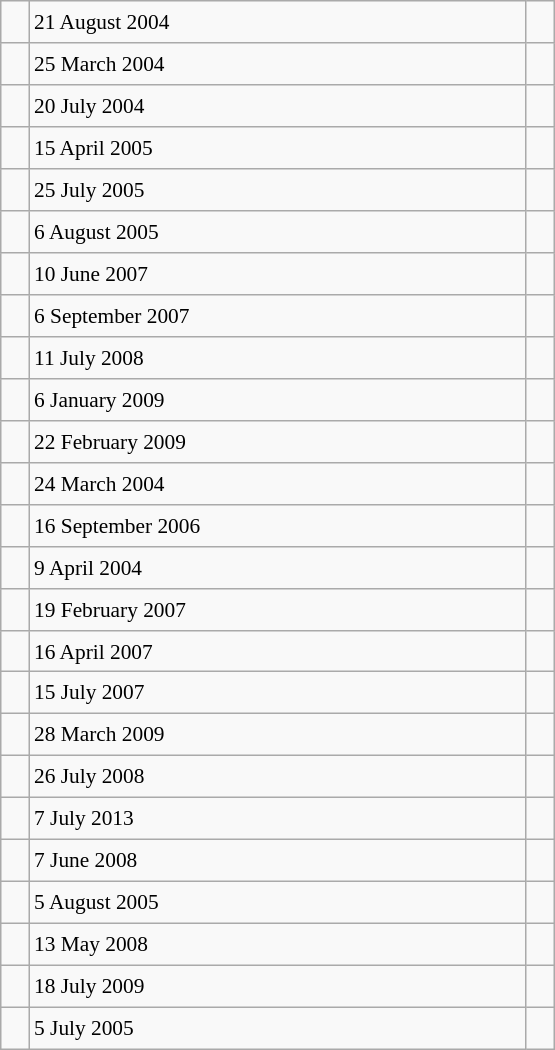<table class="wikitable" style="font-size: 89%; float: left; width: 26em; margin-right: 1em; height: 700px">
<tr>
<td></td>
<td>21 August 2004</td>
<td></td>
</tr>
<tr>
<td></td>
<td>25 March 2004</td>
<td></td>
</tr>
<tr>
<td></td>
<td>20 July 2004</td>
<td></td>
</tr>
<tr>
<td></td>
<td>15 April 2005</td>
<td></td>
</tr>
<tr>
<td></td>
<td>25 July 2005</td>
<td></td>
</tr>
<tr>
<td></td>
<td>6 August 2005</td>
<td></td>
</tr>
<tr>
<td></td>
<td>10 June 2007</td>
<td></td>
</tr>
<tr>
<td></td>
<td>6 September 2007</td>
<td></td>
</tr>
<tr>
<td></td>
<td>11 July 2008</td>
<td></td>
</tr>
<tr>
<td></td>
<td>6 January 2009</td>
<td></td>
</tr>
<tr>
<td></td>
<td>22 February 2009</td>
<td></td>
</tr>
<tr>
<td></td>
<td>24 March 2004</td>
<td></td>
</tr>
<tr>
<td></td>
<td>16 September 2006</td>
<td></td>
</tr>
<tr>
<td></td>
<td>9 April 2004</td>
<td></td>
</tr>
<tr>
<td></td>
<td>19 February 2007</td>
<td></td>
</tr>
<tr>
<td></td>
<td>16 April 2007</td>
<td></td>
</tr>
<tr>
<td></td>
<td>15 July 2007</td>
<td></td>
</tr>
<tr>
<td></td>
<td>28 March 2009</td>
<td></td>
</tr>
<tr>
<td></td>
<td>26 July 2008</td>
<td></td>
</tr>
<tr>
<td></td>
<td>7 July 2013</td>
<td></td>
</tr>
<tr>
<td></td>
<td>7 June 2008</td>
<td></td>
</tr>
<tr>
<td></td>
<td>5 August 2005</td>
<td></td>
</tr>
<tr>
<td></td>
<td>13 May 2008</td>
<td></td>
</tr>
<tr>
<td></td>
<td>18 July 2009</td>
<td></td>
</tr>
<tr>
<td></td>
<td>5 July 2005</td>
<td></td>
</tr>
</table>
